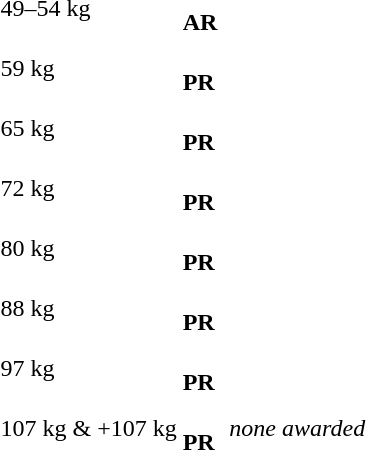<table>
<tr>
<td>49–54 kg</td>
<td><br> <strong> AR</strong></td>
<td></td>
<td></td>
</tr>
<tr>
<td>59 kg</td>
<td><br> <strong> PR</strong></td>
<td></td>
<td></td>
</tr>
<tr>
<td>65 kg</td>
<td><br> <strong> PR</strong></td>
<td></td>
<td></td>
</tr>
<tr>
<td>72 kg</td>
<td><br> <strong> PR</strong></td>
<td></td>
<td></td>
</tr>
<tr>
<td>80 kg</td>
<td><br> <strong> PR</strong></td>
<td></td>
<td></td>
</tr>
<tr>
<td>88 kg</td>
<td><br> <strong> PR</strong></td>
<td></td>
<td></td>
</tr>
<tr>
<td>97 kg</td>
<td><br> <strong> PR</strong></td>
<td></td>
<td></td>
</tr>
<tr>
<td>107 kg & +107 kg</td>
<td><br> <strong> PR</strong></td>
<td></td>
<td><em>none awarded</em></td>
</tr>
</table>
